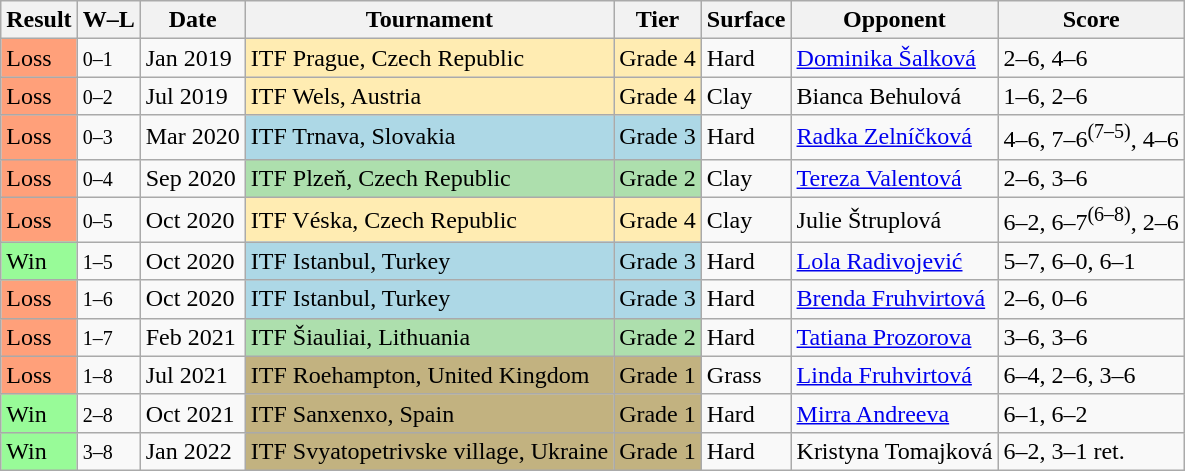<table class="sortable wikitable">
<tr>
<th>Result</th>
<th class="unsortable">W–L</th>
<th>Date</th>
<th>Tournament</th>
<th>Tier</th>
<th>Surface</th>
<th>Opponent</th>
<th class="unsortable">Score</th>
</tr>
<tr>
<td style="background:#ffa07a;">Loss</td>
<td><small>0–1</small></td>
<td>Jan 2019</td>
<td bgcolor="ffecb2">ITF Prague, Czech Republic</td>
<td bgcolor="ffecb2">Grade 4</td>
<td>Hard</td>
<td> <a href='#'>Dominika Šalková</a></td>
<td>2–6, 4–6</td>
</tr>
<tr>
<td style="background:#ffa07a;">Loss</td>
<td><small>0–2</small></td>
<td>Jul 2019</td>
<td bgcolor="ffecb2">ITF Wels, Austria</td>
<td bgcolor="ffecb2">Grade 4</td>
<td>Clay</td>
<td> Bianca Behulová</td>
<td>1–6, 2–6</td>
</tr>
<tr>
<td style="background:#ffa07a;">Loss</td>
<td><small>0–3</small></td>
<td>Mar 2020</td>
<td bgcolor="lightblue">ITF Trnava, Slovakia</td>
<td bgcolor="lightblue">Grade 3</td>
<td>Hard</td>
<td> <a href='#'>Radka Zelníčková</a></td>
<td>4–6, 7–6<sup>(7–5)</sup>, 4–6</td>
</tr>
<tr>
<td style="background:#ffa07a;">Loss</td>
<td><small>0–4</small></td>
<td>Sep 2020</td>
<td bgcolor="addfad">ITF Plzeň, Czech Republic</td>
<td bgcolor="addfad">Grade 2</td>
<td>Clay</td>
<td> <a href='#'>Tereza Valentová</a></td>
<td>2–6, 3–6</td>
</tr>
<tr>
<td style="background:#ffa07a;">Loss</td>
<td><small>0–5</small></td>
<td>Oct 2020</td>
<td bgcolor="ffecb2">ITF Véska, Czech Republic</td>
<td bgcolor="ffecb2">Grade 4</td>
<td>Clay</td>
<td> Julie Štruplová</td>
<td>6–2, 6–7<sup>(6–8)</sup>, 2–6</td>
</tr>
<tr>
<td style="background:#98FB98;">Win</td>
<td><small>1–5</small></td>
<td>Oct 2020</td>
<td bgcolor="lightblue">ITF Istanbul, Turkey</td>
<td bgcolor="lightblue">Grade 3</td>
<td>Hard</td>
<td> <a href='#'>Lola Radivojević</a></td>
<td>5–7, 6–0, 6–1</td>
</tr>
<tr>
<td style="background:#ffa07a;">Loss</td>
<td><small>1–6</small></td>
<td>Oct 2020</td>
<td bgcolor="lightblue">ITF Istanbul, Turkey</td>
<td bgcolor="lightblue">Grade 3</td>
<td>Hard</td>
<td> <a href='#'>Brenda Fruhvirtová</a></td>
<td>2–6, 0–6</td>
</tr>
<tr>
<td style="background:#ffa07a;">Loss</td>
<td><small>1–7</small></td>
<td>Feb 2021</td>
<td bgcolor="ADDFAD">ITF Šiauliai, Lithuania</td>
<td bgcolor="ADDFAD">Grade 2</td>
<td>Hard</td>
<td> <a href='#'>Tatiana Prozorova</a></td>
<td>3–6, 3–6</td>
</tr>
<tr>
<td style="background:#ffa07a;">Loss</td>
<td><small>1–8</small></td>
<td>Jul 2021</td>
<td bgcolor="C2B280">ITF Roehampton, United Kingdom</td>
<td bgcolor="C2B280">Grade 1</td>
<td>Grass</td>
<td> <a href='#'>Linda Fruhvirtová</a></td>
<td>6–4, 2–6, 3–6</td>
</tr>
<tr>
<td style="background:#98FB98;">Win</td>
<td><small>2–8</small></td>
<td>Oct 2021</td>
<td bgcolor="C2B280">ITF Sanxenxo, Spain</td>
<td bgcolor="C2B280">Grade 1</td>
<td>Hard</td>
<td> <a href='#'>Mirra Andreeva</a></td>
<td>6–1, 6–2</td>
</tr>
<tr>
<td style="background:#98FB98;">Win</td>
<td><small>3–8</small></td>
<td>Jan 2022</td>
<td bgcolor="C2B280">ITF Svyatopetrivske village, Ukraine</td>
<td bgcolor="C2B280">Grade 1</td>
<td>Hard</td>
<td> Kristyna Tomajková</td>
<td>6–2, 3–1 ret.</td>
</tr>
</table>
